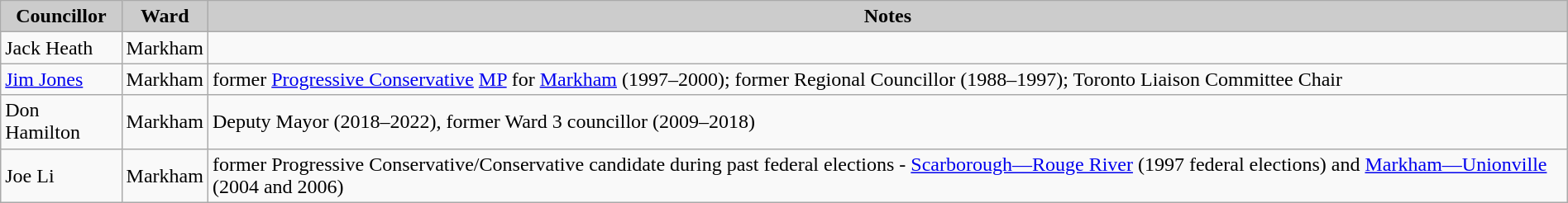<table class="wikitable" width=100%>
<tr>
<th style="background:#cccccc;"><strong>Councillor</strong></th>
<th style="background:#cccccc;"><strong>Ward</strong></th>
<th style="background:#cccccc;"><strong>Notes</strong></th>
</tr>
<tr>
<td>Jack Heath</td>
<td>Markham</td>
<td></td>
</tr>
<tr>
<td><a href='#'>Jim Jones</a></td>
<td>Markham</td>
<td>former <a href='#'>Progressive Conservative</a> <a href='#'>MP</a> for <a href='#'>Markham</a> (1997–2000); former Regional Councillor (1988–1997); Toronto Liaison Committee Chair</td>
</tr>
<tr>
<td>Don Hamilton</td>
<td>Markham</td>
<td>Deputy Mayor (2018–2022), former Ward 3 councillor (2009–2018)</td>
</tr>
<tr>
<td>Joe Li</td>
<td>Markham</td>
<td>former Progressive Conservative/Conservative candidate during past federal elections - <a href='#'>Scarborough—Rouge River</a> (1997 federal elections) and <a href='#'>Markham—Unionville</a> (2004 and 2006)</td>
</tr>
</table>
